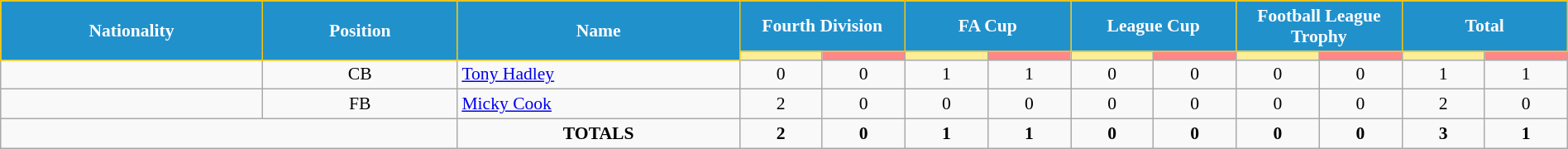<table class="wikitable" style="text-align:center; font-size:90%; width:100%;">
<tr>
<th rowspan="2" style="background:#2191CC; color:white; border:1px solid #F7C408; text-align:center;">Nationality</th>
<th rowspan="2" style="background:#2191CC; color:white; border:1px solid #F7C408; text-align:center;">Position</th>
<th rowspan="2" style="background:#2191CC; color:white; border:1px solid #F7C408; text-align:center;">Name</th>
<th colspan="2" style="background:#2191CC; color:white; border:1px solid #F7C408; text-align:center;">Fourth Division</th>
<th colspan="2" style="background:#2191CC; color:white; border:1px solid #F7C408; text-align:center;">FA Cup</th>
<th colspan="2" style="background:#2191CC; color:white; border:1px solid #F7C408; text-align:center;">League Cup</th>
<th colspan="2" style="background:#2191CC; color:white; border:1px solid #F7C408; text-align:center;">Football League Trophy</th>
<th colspan="2" style="background:#2191CC; color:white; border:1px solid #F7C408; text-align:center;">Total</th>
</tr>
<tr>
<th width=60 style="background: #FFEE99"></th>
<th width=60 style="background: #FF8888"></th>
<th width=60 style="background: #FFEE99"></th>
<th width=60 style="background: #FF8888"></th>
<th width=60 style="background: #FFEE99"></th>
<th width=60 style="background: #FF8888"></th>
<th width=60 style="background: #FFEE99"></th>
<th width=60 style="background: #FF8888"></th>
<th width=60 style="background: #FFEE99"></th>
<th width=60 style="background: #FF8888"></th>
</tr>
<tr>
<td></td>
<td>CB</td>
<td align="left"><a href='#'>Tony Hadley</a></td>
<td>0</td>
<td>0</td>
<td>1</td>
<td>1</td>
<td>0</td>
<td>0</td>
<td>0</td>
<td>0</td>
<td>1</td>
<td>1</td>
</tr>
<tr>
<td></td>
<td>FB</td>
<td align="left"><a href='#'>Micky Cook</a></td>
<td>2</td>
<td>0</td>
<td>0</td>
<td>0</td>
<td>0</td>
<td>0</td>
<td>0</td>
<td>0</td>
<td>2</td>
<td>0</td>
</tr>
<tr>
<td colspan="2"></td>
<td><strong>TOTALS</strong></td>
<td><strong>2</strong></td>
<td><strong>0</strong></td>
<td><strong>1</strong></td>
<td><strong>1</strong></td>
<td><strong>0</strong></td>
<td><strong>0</strong></td>
<td><strong>0</strong></td>
<td><strong>0</strong></td>
<td><strong>3</strong></td>
<td><strong>1</strong></td>
</tr>
</table>
